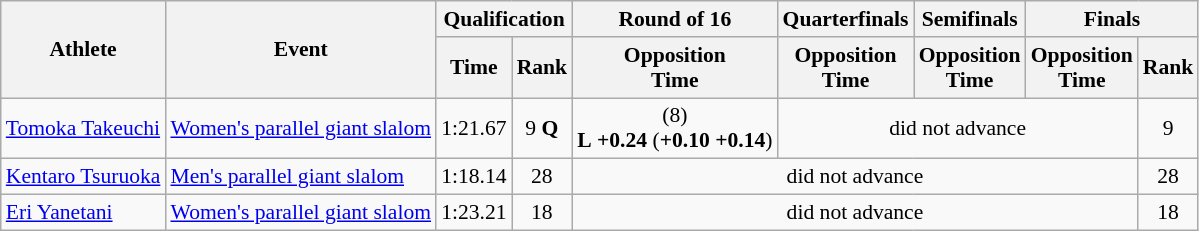<table class="wikitable" style="font-size:90%">
<tr>
<th rowspan="2">Athlete</th>
<th rowspan="2">Event</th>
<th colspan="2">Qualification</th>
<th>Round of 16</th>
<th>Quarterfinals</th>
<th>Semifinals</th>
<th colspan=2>Finals</th>
</tr>
<tr>
<th>Time</th>
<th>Rank</th>
<th>Opposition<br>Time</th>
<th>Opposition<br>Time</th>
<th>Opposition<br>Time</th>
<th>Opposition<br>Time</th>
<th>Rank</th>
</tr>
<tr>
<td><a href='#'>Tomoka Takeuchi</a></td>
<td><a href='#'>Women's parallel giant slalom</a></td>
<td align="center">1:21.67</td>
<td align="center">9 <strong>Q</strong></td>
<td align="center"> (8)<br><strong>L</strong> <strong>+0.24</strong> (<strong>+0.10</strong> <strong>+0.14</strong>)</td>
<td colspan=3 align="center">did not advance</td>
<td align="center">9</td>
</tr>
<tr>
<td><a href='#'>Kentaro Tsuruoka</a></td>
<td><a href='#'>Men's parallel giant slalom</a></td>
<td align="center">1:18.14</td>
<td align="center">28</td>
<td colspan=4 align="center">did not advance</td>
<td align="center">28</td>
</tr>
<tr>
<td><a href='#'>Eri Yanetani</a></td>
<td><a href='#'>Women's parallel giant slalom</a></td>
<td align="center">1:23.21</td>
<td align="center">18</td>
<td colspan=4 align="center">did not advance</td>
<td align="center">18</td>
</tr>
</table>
